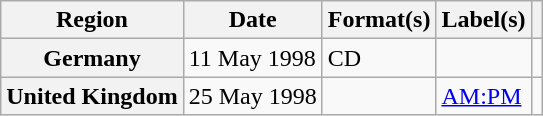<table class="wikitable plainrowheaders">
<tr>
<th scope="col">Region</th>
<th scope="col">Date</th>
<th scope="col">Format(s)</th>
<th scope="col">Label(s)</th>
<th scope="col"></th>
</tr>
<tr>
<th scope="row">Germany</th>
<td>11 May 1998</td>
<td>CD</td>
<td></td>
<td></td>
</tr>
<tr>
<th scope="row">United Kingdom</th>
<td>25 May 1998</td>
<td></td>
<td><a href='#'>AM:PM</a></td>
<td></td>
</tr>
</table>
